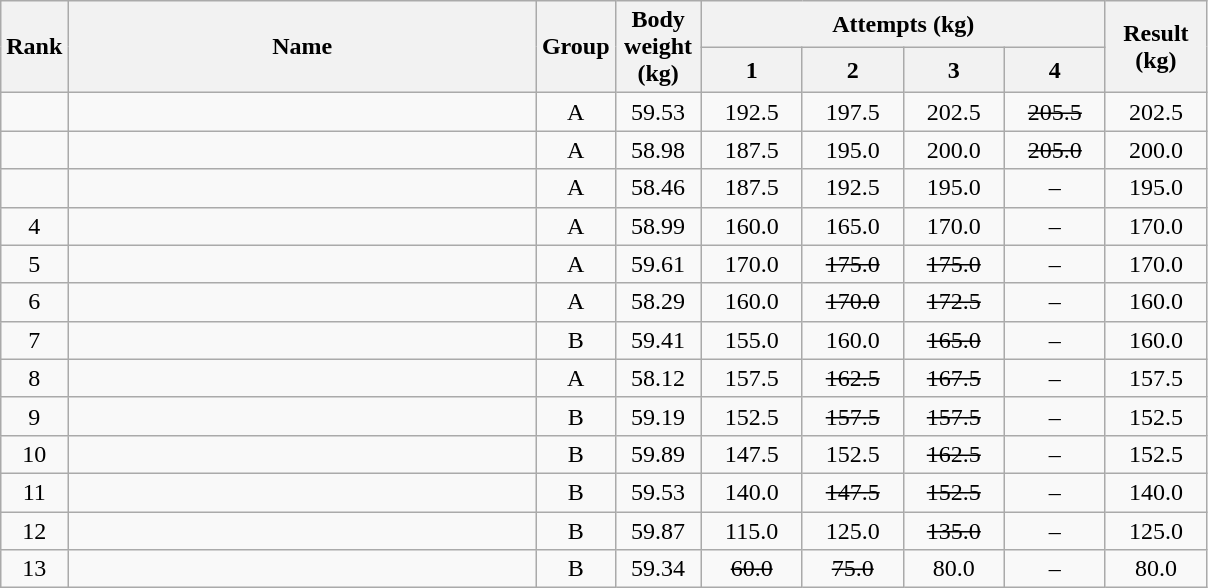<table class="wikitable" style="text-align:center;">
<tr>
<th rowspan=2>Rank</th>
<th rowspan=2 width=305>Name</th>
<th rowspan=2 width=20>Group</th>
<th rowspan=2 width=50>Body weight (kg)</th>
<th colspan=4>Attempts (kg)</th>
<th rowspan=2 width=60>Result (kg)</th>
</tr>
<tr>
<th width=60>1</th>
<th width=60>2</th>
<th width=60>3</th>
<th width=60>4</th>
</tr>
<tr>
<td></td>
<td align="left"></td>
<td>A</td>
<td>59.53</td>
<td>192.5</td>
<td>197.5</td>
<td>202.5 </td>
<td><s>205.5</s></td>
<td>202.5</td>
</tr>
<tr>
<td></td>
<td align="left"></td>
<td>A</td>
<td>58.98</td>
<td>187.5</td>
<td>195.0</td>
<td>200.0 </td>
<td><s>205.0</s></td>
<td>200.0</td>
</tr>
<tr>
<td></td>
<td align="left"></td>
<td>A</td>
<td>58.46</td>
<td>187.5</td>
<td>192.5</td>
<td>195.0</td>
<td>–</td>
<td>195.0</td>
</tr>
<tr>
<td>4</td>
<td align="left"></td>
<td>A</td>
<td>58.99</td>
<td>160.0</td>
<td>165.0</td>
<td>170.0</td>
<td>–</td>
<td>170.0</td>
</tr>
<tr>
<td>5</td>
<td align="left"></td>
<td>A</td>
<td>59.61</td>
<td>170.0</td>
<td><s>175.0</s></td>
<td><s>175.0</s></td>
<td>–</td>
<td>170.0</td>
</tr>
<tr>
<td>6</td>
<td align="left"></td>
<td>A</td>
<td>58.29</td>
<td>160.0</td>
<td><s>170.0</s></td>
<td><s>172.5</s></td>
<td>–</td>
<td>160.0</td>
</tr>
<tr>
<td>7</td>
<td align="left"></td>
<td>B</td>
<td>59.41</td>
<td>155.0</td>
<td>160.0</td>
<td><s>165.0</s></td>
<td>–</td>
<td>160.0</td>
</tr>
<tr>
<td>8</td>
<td align="left"></td>
<td>A</td>
<td>58.12</td>
<td>157.5</td>
<td><s>162.5</s></td>
<td><s>167.5</s></td>
<td>–</td>
<td>157.5</td>
</tr>
<tr>
<td>9</td>
<td align="left"></td>
<td>B</td>
<td>59.19</td>
<td>152.5</td>
<td><s>157.5</s></td>
<td><s>157.5</s></td>
<td>–</td>
<td>152.5</td>
</tr>
<tr>
<td>10</td>
<td align="left"></td>
<td>B</td>
<td>59.89</td>
<td>147.5</td>
<td>152.5</td>
<td><s>162.5</s></td>
<td>–</td>
<td>152.5</td>
</tr>
<tr>
<td>11</td>
<td align="left"></td>
<td>B</td>
<td>59.53</td>
<td>140.0</td>
<td><s>147.5</s></td>
<td><s>152.5</s></td>
<td>–</td>
<td>140.0</td>
</tr>
<tr>
<td>12</td>
<td align="left"></td>
<td>B</td>
<td>59.87</td>
<td>115.0</td>
<td>125.0</td>
<td><s>135.0</s></td>
<td>–</td>
<td>125.0</td>
</tr>
<tr>
<td>13</td>
<td align="left"></td>
<td>B</td>
<td>59.34</td>
<td><s>60.0</s></td>
<td><s>75.0</s></td>
<td>80.0</td>
<td>–</td>
<td>80.0</td>
</tr>
</table>
